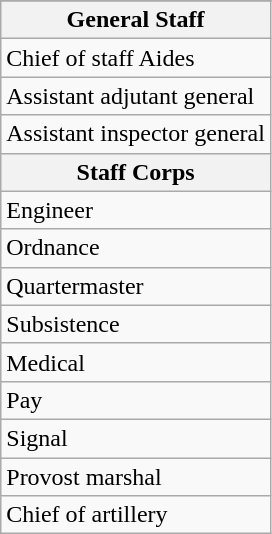<table class="wikitable">
<tr>
</tr>
<tr>
<th bgcolor="b0b0b0">General Staff</th>
</tr>
<tr>
<td>Chief of staff Aides</td>
</tr>
<tr>
<td>Assistant adjutant general</td>
</tr>
<tr>
<td>Assistant inspector general</td>
</tr>
<tr>
<th bgcolor="b0b0b0">Staff Corps</th>
</tr>
<tr>
<td>Engineer</td>
</tr>
<tr>
<td>Ordnance</td>
</tr>
<tr>
<td>Quartermaster</td>
</tr>
<tr>
<td>Subsistence</td>
</tr>
<tr>
<td>Medical</td>
</tr>
<tr>
<td>Pay</td>
</tr>
<tr>
<td>Signal</td>
</tr>
<tr>
<td>Provost marshal</td>
</tr>
<tr>
<td>Chief of artillery</td>
</tr>
</table>
